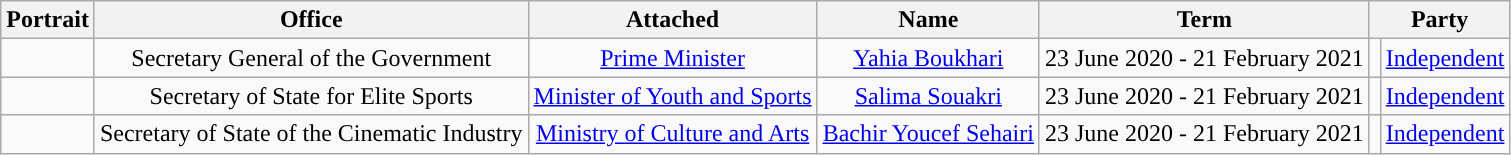<table class="wikitable" style="text-align:center">
<tr>
<th>Portrait</th>
<th>Office</th>
<th>Attached</th>
<th>Name</th>
<th>Term</th>
<th colspan="2">Party</th>
</tr>
<tr>
<td></td>
<td>Secretary General of the Government</td>
<td><a href='#'>Prime Minister</a></td>
<td><a href='#'>Yahia Boukhari</a></td>
<td>23 June 2020 - 21 February 2021</td>
<td></td>
<td><a href='#'>Independent</a></td>
</tr>
<tr>
<td></td>
<td>Secretary of State for Elite Sports</td>
<td><a href='#'>Minister of Youth and Sports</a></td>
<td><a href='#'>Salima Souakri</a></td>
<td>23 June 2020 - 21 February 2021</td>
<td></td>
<td><a href='#'>Independent</a></td>
</tr>
<tr>
<td></td>
<td>Secretary of State of the Cinematic Industry</td>
<td><a href='#'>Ministry of Culture and Arts</a></td>
<td><a href='#'>Bachir Youcef Sehairi</a></td>
<td>23 June 2020 - 21 February 2021</td>
<td></td>
<td><a href='#'>Independent</a></td>
</tr>
</table>
